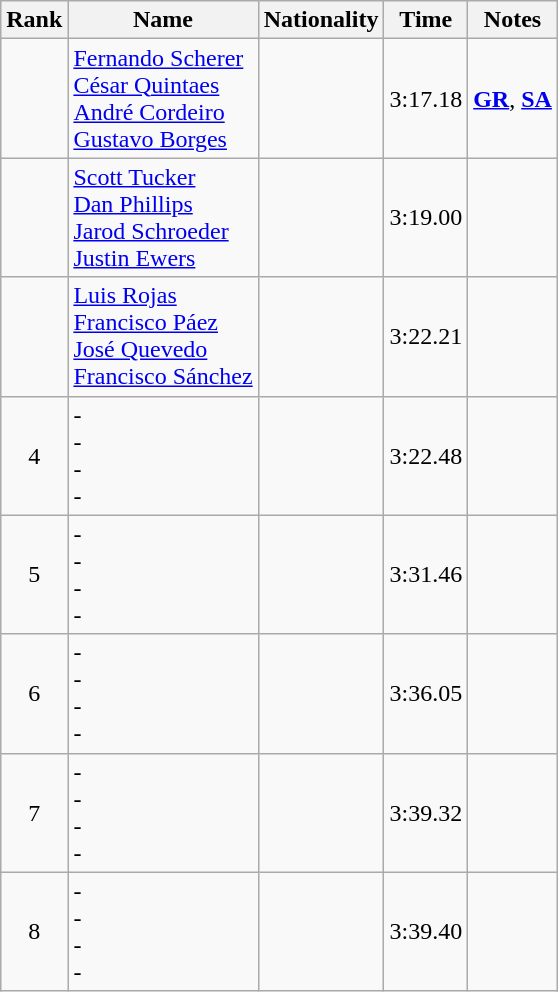<table class="wikitable sortable" style="text-align:center">
<tr>
<th>Rank</th>
<th>Name</th>
<th>Nationality</th>
<th>Time</th>
<th>Notes</th>
</tr>
<tr>
<td></td>
<td align=left><a href='#'>Fernando Scherer</a> <br> <a href='#'>César Quintaes</a> <br> <a href='#'>André Cordeiro</a> <br> <a href='#'>Gustavo Borges</a></td>
<td align=left></td>
<td>3:17.18</td>
<td><strong><a href='#'>GR</a></strong>, <strong><a href='#'>SA</a></strong></td>
</tr>
<tr>
<td></td>
<td align=left><a href='#'>Scott Tucker</a> <br> <a href='#'>Dan Phillips</a> <br> <a href='#'>Jarod Schroeder</a> <br> <a href='#'>Justin Ewers</a></td>
<td align=left></td>
<td>3:19.00</td>
<td></td>
</tr>
<tr>
<td></td>
<td align=left><a href='#'>Luis Rojas</a> <br> <a href='#'>Francisco Páez</a> <br> <a href='#'>José Quevedo</a> <br> <a href='#'>Francisco Sánchez</a></td>
<td align=left></td>
<td>3:22.21</td>
<td></td>
</tr>
<tr>
<td>4</td>
<td align=left>- <br> - <br> - <br> -</td>
<td align=left></td>
<td>3:22.48</td>
<td></td>
</tr>
<tr>
<td>5</td>
<td align=left>- <br> - <br> - <br> -</td>
<td align=left></td>
<td>3:31.46</td>
<td></td>
</tr>
<tr>
<td>6</td>
<td align=left>- <br> - <br> - <br> -</td>
<td align=left></td>
<td>3:36.05</td>
<td></td>
</tr>
<tr>
<td>7</td>
<td align=left>- <br> - <br> - <br> -</td>
<td align=left></td>
<td>3:39.32</td>
<td></td>
</tr>
<tr>
<td>8</td>
<td align=left>- <br> - <br> - <br> -</td>
<td align=left></td>
<td>3:39.40</td>
<td></td>
</tr>
</table>
